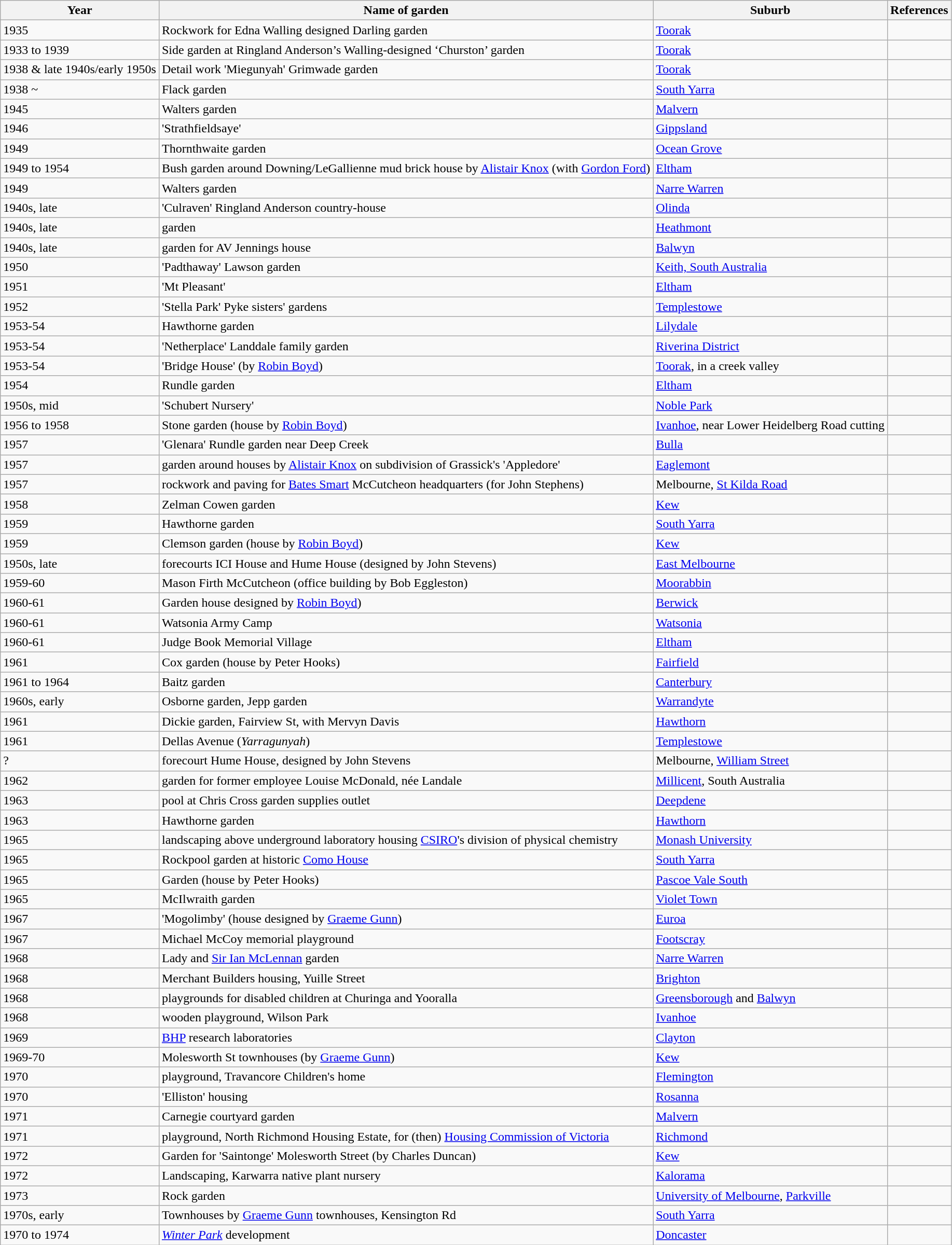<table class="wikitable sortable">
<tr>
<th>Year</th>
<th>Name of garden</th>
<th>Suburb</th>
<th>References</th>
</tr>
<tr>
<td>1935</td>
<td>Rockwork for Edna Walling designed Darling garden</td>
<td><a href='#'>Toorak</a></td>
<td></td>
</tr>
<tr>
<td>1933 to 1939</td>
<td>Side garden at Ringland Anderson’s Walling-designed ‘Churston’ garden</td>
<td><a href='#'>Toorak</a></td>
<td></td>
</tr>
<tr>
<td>1938 & late 1940s/early 1950s</td>
<td>Detail work 'Miegunyah' Grimwade garden</td>
<td><a href='#'>Toorak</a></td>
<td></td>
</tr>
<tr>
<td>1938 ~</td>
<td>Flack garden</td>
<td><a href='#'>South Yarra</a></td>
<td></td>
</tr>
<tr>
<td>1945</td>
<td>Walters garden</td>
<td><a href='#'>Malvern</a></td>
<td></td>
</tr>
<tr>
<td>1946</td>
<td>'Strathfieldsaye'</td>
<td><a href='#'>Gippsland</a></td>
<td></td>
</tr>
<tr>
<td>1949</td>
<td>Thornthwaite garden</td>
<td><a href='#'>Ocean Grove</a></td>
<td></td>
</tr>
<tr>
<td>1949 to 1954</td>
<td>Bush garden around Downing/LeGallienne  mud brick house by <a href='#'>Alistair Knox</a> (with <a href='#'>Gordon Ford</a>)</td>
<td><a href='#'>Eltham</a></td>
<td></td>
</tr>
<tr>
<td>1949</td>
<td>Walters garden</td>
<td><a href='#'>Narre Warren</a></td>
<td></td>
</tr>
<tr>
<td>1940s, late</td>
<td>'Culraven' Ringland Anderson country-house</td>
<td><a href='#'>Olinda</a></td>
<td></td>
</tr>
<tr>
<td>1940s, late</td>
<td>garden</td>
<td><a href='#'>Heathmont</a></td>
<td></td>
</tr>
<tr>
<td>1940s, late</td>
<td>garden for AV Jennings house</td>
<td><a href='#'>Balwyn</a></td>
<td></td>
</tr>
<tr>
<td>1950</td>
<td>'Padthaway' Lawson garden</td>
<td><a href='#'>Keith, South Australia</a></td>
<td></td>
</tr>
<tr>
<td>1951</td>
<td>'Mt Pleasant'</td>
<td><a href='#'>Eltham</a></td>
<td></td>
</tr>
<tr>
<td>1952</td>
<td>'Stella Park' Pyke sisters' gardens</td>
<td><a href='#'>Templestowe</a></td>
<td></td>
</tr>
<tr>
<td>1953-54</td>
<td>Hawthorne garden</td>
<td><a href='#'>Lilydale</a></td>
<td></td>
</tr>
<tr>
<td>1953-54</td>
<td>'Netherplace' Landdale family garden</td>
<td><a href='#'>Riverina District</a></td>
<td></td>
</tr>
<tr>
<td>1953-54</td>
<td>'Bridge House' (by <a href='#'>Robin Boyd</a>)</td>
<td><a href='#'>Toorak</a>, in a creek valley</td>
<td></td>
</tr>
<tr>
<td>1954</td>
<td>Rundle garden</td>
<td><a href='#'>Eltham</a></td>
<td></td>
</tr>
<tr>
<td>1950s, mid</td>
<td>'Schubert Nursery'</td>
<td><a href='#'>Noble Park</a></td>
<td></td>
</tr>
<tr>
<td>1956 to 1958</td>
<td>Stone garden (house by <a href='#'>Robin Boyd</a>)</td>
<td><a href='#'>Ivanhoe</a>, near Lower Heidelberg Road cutting</td>
<td></td>
</tr>
<tr>
<td>1957</td>
<td>'Glenara' Rundle garden near Deep Creek</td>
<td><a href='#'>Bulla</a></td>
<td></td>
</tr>
<tr>
<td>1957</td>
<td>garden around houses by <a href='#'>Alistair Knox</a> on subdivision of Grassick's 'Appledore'</td>
<td><a href='#'>Eaglemont</a></td>
<td></td>
</tr>
<tr>
<td>1957</td>
<td>rockwork and paving for <a href='#'>Bates Smart</a> McCutcheon headquarters (for John Stephens)</td>
<td>Melbourne, <a href='#'>St Kilda Road</a></td>
<td></td>
</tr>
<tr>
<td>1958</td>
<td>Zelman Cowen garden</td>
<td><a href='#'>Kew</a></td>
<td></td>
</tr>
<tr>
<td>1959</td>
<td>Hawthorne garden</td>
<td><a href='#'>South Yarra</a></td>
<td></td>
</tr>
<tr>
<td>1959</td>
<td>Clemson garden (house by <a href='#'>Robin Boyd</a>)</td>
<td><a href='#'>Kew</a></td>
<td></td>
</tr>
<tr>
<td>1950s, late</td>
<td>forecourts ICI House and Hume House (designed by John Stevens)</td>
<td><a href='#'>East Melbourne</a></td>
<td></td>
</tr>
<tr>
<td>1959-60</td>
<td>Mason Firth McCutcheon (office building by Bob Eggleston)</td>
<td><a href='#'>Moorabbin</a></td>
<td></td>
</tr>
<tr>
<td>1960-61</td>
<td>Garden house designed by <a href='#'>Robin Boyd</a>)</td>
<td><a href='#'>Berwick</a></td>
<td></td>
</tr>
<tr>
<td>1960-61</td>
<td>Watsonia Army Camp</td>
<td><a href='#'>Watsonia</a></td>
<td></td>
</tr>
<tr>
<td>1960-61</td>
<td>Judge Book Memorial Village</td>
<td><a href='#'>Eltham</a></td>
<td></td>
</tr>
<tr>
<td>1961</td>
<td>Cox garden (house by Peter Hooks)</td>
<td><a href='#'>Fairfield</a></td>
<td></td>
</tr>
<tr>
<td>1961 to 1964</td>
<td>Baitz garden</td>
<td><a href='#'>Canterbury</a></td>
<td></td>
</tr>
<tr>
<td>1960s, early</td>
<td>Osborne garden, Jepp garden</td>
<td><a href='#'>Warrandyte</a></td>
<td></td>
</tr>
<tr>
<td>1961</td>
<td>Dickie garden, Fairview St, with Mervyn Davis</td>
<td><a href='#'>Hawthorn</a></td>
<td></td>
</tr>
<tr>
<td>1961</td>
<td>Dellas Avenue (<em>Yarragunyah</em>)</td>
<td><a href='#'>Templestowe</a></td>
<td></td>
</tr>
<tr>
<td>?</td>
<td>forecourt Hume House, designed by John Stevens</td>
<td>Melbourne, <a href='#'>William Street</a></td>
<td></td>
</tr>
<tr>
<td>1962</td>
<td>garden for former employee Louise McDonald, née Landale</td>
<td><a href='#'>Millicent</a>, South Australia</td>
<td></td>
</tr>
<tr>
<td>1963</td>
<td>pool at Chris Cross garden supplies outlet</td>
<td><a href='#'>Deepdene</a></td>
<td></td>
</tr>
<tr>
<td>1963</td>
<td>Hawthorne garden</td>
<td><a href='#'>Hawthorn</a></td>
<td></td>
</tr>
<tr>
<td>1965</td>
<td>landscaping above underground laboratory housing <a href='#'>CSIRO</a>'s division of physical chemistry</td>
<td><a href='#'>Monash University</a></td>
<td></td>
</tr>
<tr>
<td>1965</td>
<td>Rockpool garden at historic <a href='#'>Como House</a></td>
<td><a href='#'>South Yarra</a></td>
<td></td>
</tr>
<tr>
<td>1965</td>
<td>Garden (house by Peter Hooks)</td>
<td><a href='#'>Pascoe Vale South</a></td>
<td></td>
</tr>
<tr>
<td>1965</td>
<td>McIlwraith garden</td>
<td><a href='#'>Violet Town</a></td>
<td></td>
</tr>
<tr>
<td>1967</td>
<td>'Mogolimby' (house designed by <a href='#'>Graeme Gunn</a>)</td>
<td><a href='#'>Euroa</a></td>
<td></td>
</tr>
<tr>
<td>1967</td>
<td>Michael McCoy memorial playground</td>
<td><a href='#'>Footscray</a></td>
<td></td>
</tr>
<tr>
<td>1968</td>
<td>Lady and <a href='#'>Sir Ian McLennan</a> garden</td>
<td><a href='#'>Narre Warren</a></td>
<td></td>
</tr>
<tr>
<td>1968</td>
<td>Merchant Builders housing, Yuille Street</td>
<td><a href='#'>Brighton</a></td>
<td></td>
</tr>
<tr>
<td>1968</td>
<td>playgrounds for disabled children at Churinga and Yooralla</td>
<td><a href='#'>Greensborough</a> and <a href='#'>Balwyn</a></td>
<td></td>
</tr>
<tr>
<td>1968</td>
<td>wooden playground, Wilson Park</td>
<td><a href='#'>Ivanhoe</a></td>
<td></td>
</tr>
<tr>
<td>1969</td>
<td><a href='#'>BHP</a> research laboratories</td>
<td><a href='#'>Clayton</a></td>
<td></td>
</tr>
<tr>
<td>1969-70</td>
<td>Molesworth St townhouses  (by <a href='#'>Graeme Gunn</a>)</td>
<td><a href='#'>Kew</a></td>
<td></td>
</tr>
<tr>
<td>1970</td>
<td>playground, Travancore Children's home</td>
<td><a href='#'>Flemington</a></td>
<td></td>
</tr>
<tr>
<td>1970</td>
<td>'Elliston' housing</td>
<td><a href='#'>Rosanna</a></td>
<td></td>
</tr>
<tr>
<td>1971</td>
<td>Carnegie courtyard garden</td>
<td><a href='#'>Malvern</a></td>
<td></td>
</tr>
<tr>
<td>1971</td>
<td>playground, North Richmond Housing Estate, for (then) <a href='#'>Housing Commission of Victoria</a></td>
<td><a href='#'>Richmond</a></td>
<td></td>
</tr>
<tr>
<td>1972</td>
<td>Garden for 'Saintonge' Molesworth Street (by Charles Duncan)</td>
<td><a href='#'>Kew</a></td>
<td></td>
</tr>
<tr>
<td>1972</td>
<td>Landscaping, Karwarra native plant nursery</td>
<td><a href='#'>Kalorama</a></td>
<td></td>
</tr>
<tr>
<td>1973</td>
<td>Rock garden</td>
<td><a href='#'>University of Melbourne</a>, <a href='#'>Parkville</a></td>
<td></td>
</tr>
<tr>
<td>1970s, early</td>
<td>Townhouses by <a href='#'>Graeme Gunn</a> townhouses, Kensington Rd</td>
<td><a href='#'>South Yarra</a></td>
<td></td>
</tr>
<tr>
<td>1970 to 1974</td>
<td><em><a href='#'>Winter Park</a></em> development</td>
<td><a href='#'>Doncaster</a></td>
<td></td>
</tr>
</table>
